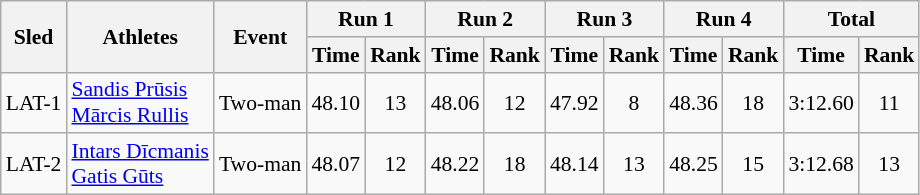<table class="wikitable" border="1" style="font-size:90%">
<tr>
<th rowspan="2">Sled</th>
<th rowspan="2">Athletes</th>
<th rowspan="2">Event</th>
<th colspan="2">Run 1</th>
<th colspan="2">Run 2</th>
<th colspan="2">Run 3</th>
<th colspan="2">Run 4</th>
<th colspan="2">Total</th>
</tr>
<tr>
<th>Time</th>
<th>Rank</th>
<th>Time</th>
<th>Rank</th>
<th>Time</th>
<th>Rank</th>
<th>Time</th>
<th>Rank</th>
<th>Time</th>
<th>Rank</th>
</tr>
<tr>
<td align="center">LAT-1</td>
<td><a href='#'>Sandis Prūsis</a><br><a href='#'>Mārcis Rullis</a></td>
<td>Two-man</td>
<td align="center">48.10</td>
<td align="center">13</td>
<td align="center">48.06</td>
<td align="center">12</td>
<td align="center">47.92</td>
<td align="center">8</td>
<td align="center">48.36</td>
<td align="center">18</td>
<td align="center">3:12.60</td>
<td align="center">11</td>
</tr>
<tr>
<td align="center">LAT-2</td>
<td><a href='#'>Intars Dīcmanis</a><br><a href='#'>Gatis Gūts</a></td>
<td>Two-man</td>
<td align="center">48.07</td>
<td align="center">12</td>
<td align="center">48.22</td>
<td align="center">18</td>
<td align="center">48.14</td>
<td align="center">13</td>
<td align="center">48.25</td>
<td align="center">15</td>
<td align="center">3:12.68</td>
<td align="center">13</td>
</tr>
</table>
